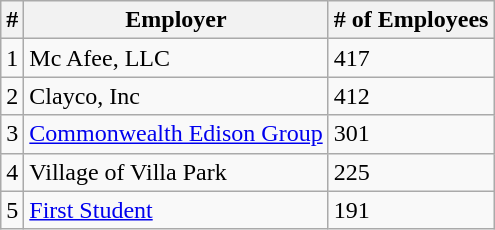<table class="wikitable">
<tr>
<th>#</th>
<th>Employer</th>
<th># of Employees</th>
</tr>
<tr>
<td>1</td>
<td>Mc Afee, LLC</td>
<td>417</td>
</tr>
<tr>
<td>2</td>
<td>Clayco, Inc</td>
<td>412</td>
</tr>
<tr>
<td>3</td>
<td><a href='#'>Commonwealth Edison Group</a></td>
<td>301</td>
</tr>
<tr>
<td>4</td>
<td>Village of Villa Park</td>
<td>225</td>
</tr>
<tr>
<td>5</td>
<td><a href='#'>First Student</a></td>
<td>191</td>
</tr>
</table>
